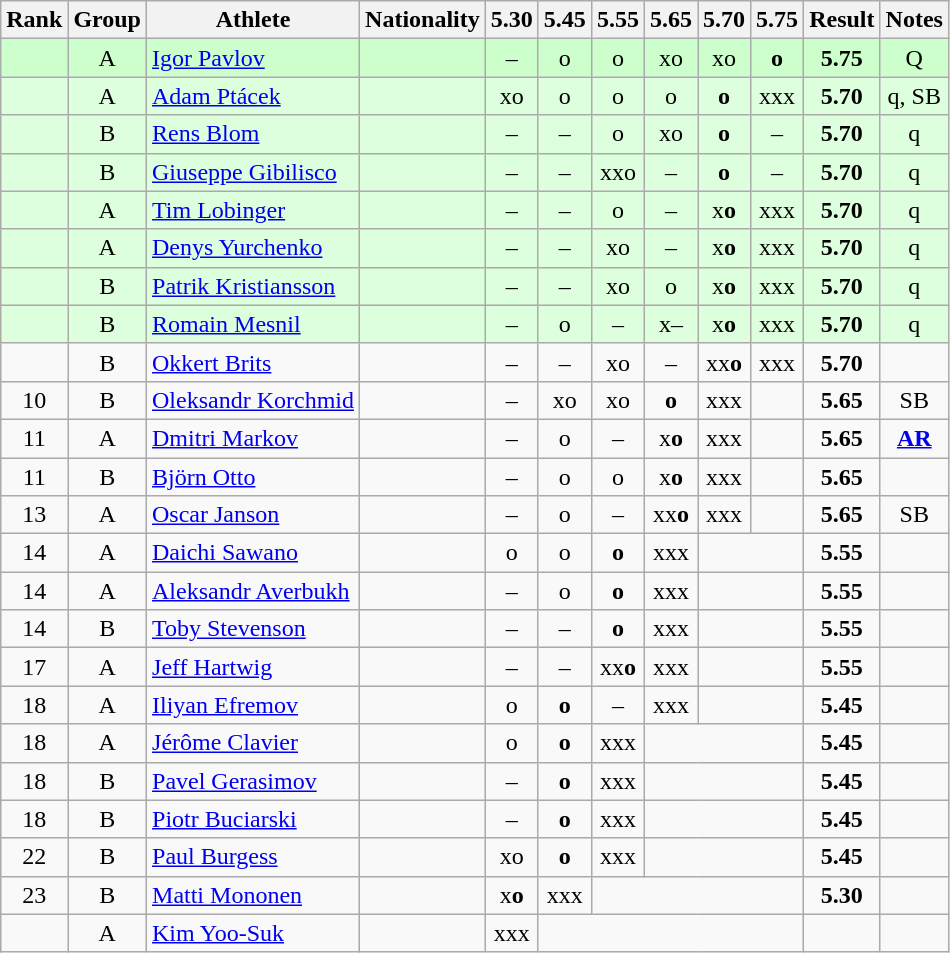<table class="wikitable sortable" style="text-align:center">
<tr>
<th>Rank</th>
<th>Group</th>
<th>Athlete</th>
<th>Nationality</th>
<th>5.30</th>
<th>5.45</th>
<th>5.55</th>
<th>5.65</th>
<th>5.70</th>
<th>5.75</th>
<th>Result</th>
<th>Notes</th>
</tr>
<tr bgcolor=ccffcc>
<td></td>
<td>A</td>
<td align="left"><a href='#'>Igor Pavlov</a></td>
<td align=left></td>
<td>–</td>
<td>o</td>
<td>o</td>
<td>xo</td>
<td>xo</td>
<td><strong>o</strong></td>
<td><strong>5.75</strong></td>
<td>Q</td>
</tr>
<tr bgcolor=ddffdd>
<td></td>
<td>A</td>
<td align="left"><a href='#'>Adam Ptácek</a></td>
<td align=left></td>
<td>xo</td>
<td>o</td>
<td>o</td>
<td>o</td>
<td><strong>o</strong></td>
<td>xxx</td>
<td><strong>5.70</strong></td>
<td>q, SB</td>
</tr>
<tr bgcolor=ddffdd>
<td></td>
<td>B</td>
<td align="left"><a href='#'>Rens Blom</a></td>
<td align=left></td>
<td>–</td>
<td>–</td>
<td>o</td>
<td>xo</td>
<td><strong>o</strong></td>
<td>–</td>
<td><strong>5.70</strong></td>
<td>q</td>
</tr>
<tr bgcolor=ddffdd>
<td></td>
<td>B</td>
<td align="left"><a href='#'>Giuseppe Gibilisco</a></td>
<td align=left></td>
<td>–</td>
<td>–</td>
<td>xxo</td>
<td>–</td>
<td><strong>o</strong></td>
<td>–</td>
<td><strong>5.70</strong></td>
<td>q</td>
</tr>
<tr bgcolor=ddffdd>
<td></td>
<td>A</td>
<td align="left"><a href='#'>Tim Lobinger</a></td>
<td align=left></td>
<td>–</td>
<td>–</td>
<td>o</td>
<td>–</td>
<td>x<strong>o</strong></td>
<td>xxx</td>
<td><strong>5.70</strong></td>
<td>q</td>
</tr>
<tr bgcolor=ddffdd>
<td></td>
<td>A</td>
<td align="left"><a href='#'>Denys Yurchenko</a></td>
<td align=left></td>
<td>–</td>
<td>–</td>
<td>xo</td>
<td>–</td>
<td>x<strong>o</strong></td>
<td>xxx</td>
<td><strong>5.70</strong></td>
<td>q</td>
</tr>
<tr bgcolor=ddffdd>
<td></td>
<td>B</td>
<td align="left"><a href='#'>Patrik Kristiansson</a></td>
<td align=left></td>
<td>–</td>
<td>–</td>
<td>xo</td>
<td>o</td>
<td>x<strong>o</strong></td>
<td>xxx</td>
<td><strong>5.70</strong></td>
<td>q</td>
</tr>
<tr bgcolor=ddffdd>
<td></td>
<td>B</td>
<td align="left"><a href='#'>Romain Mesnil</a></td>
<td align=left></td>
<td>–</td>
<td>o</td>
<td>–</td>
<td>x–</td>
<td>x<strong>o</strong></td>
<td>xxx</td>
<td><strong>5.70</strong></td>
<td>q</td>
</tr>
<tr>
<td></td>
<td>B</td>
<td align="left"><a href='#'>Okkert Brits</a></td>
<td align=left></td>
<td>–</td>
<td>–</td>
<td>xo</td>
<td>–</td>
<td>xx<strong>o</strong></td>
<td>xxx</td>
<td><strong>5.70</strong></td>
<td></td>
</tr>
<tr>
<td>10</td>
<td>B</td>
<td align="left"><a href='#'>Oleksandr Korchmid</a></td>
<td align=left></td>
<td>–</td>
<td>xo</td>
<td>xo</td>
<td><strong>o</strong></td>
<td>xxx</td>
<td></td>
<td><strong>5.65</strong></td>
<td>SB</td>
</tr>
<tr>
<td>11</td>
<td>A</td>
<td align="left"><a href='#'>Dmitri Markov</a></td>
<td align=left></td>
<td>–</td>
<td>o</td>
<td>–</td>
<td>x<strong>o</strong></td>
<td>xxx</td>
<td></td>
<td><strong>5.65</strong></td>
<td><strong><a href='#'>AR</a></strong></td>
</tr>
<tr>
<td>11</td>
<td>B</td>
<td align="left"><a href='#'>Björn Otto</a></td>
<td align=left></td>
<td>–</td>
<td>o</td>
<td>o</td>
<td>x<strong>o</strong></td>
<td>xxx</td>
<td></td>
<td><strong>5.65</strong></td>
<td></td>
</tr>
<tr>
<td>13</td>
<td>A</td>
<td align="left"><a href='#'>Oscar Janson</a></td>
<td align=left></td>
<td>–</td>
<td>o</td>
<td>–</td>
<td>xx<strong>o</strong></td>
<td>xxx</td>
<td></td>
<td><strong>5.65</strong></td>
<td>SB</td>
</tr>
<tr>
<td>14</td>
<td>A</td>
<td align="left"><a href='#'>Daichi Sawano</a></td>
<td align=left></td>
<td>o</td>
<td>o</td>
<td><strong>o</strong></td>
<td>xxx</td>
<td colspan=2></td>
<td><strong>5.55</strong></td>
<td></td>
</tr>
<tr>
<td>14</td>
<td>A</td>
<td align="left"><a href='#'>Aleksandr Averbukh</a></td>
<td align=left></td>
<td>–</td>
<td>o</td>
<td><strong>o</strong></td>
<td>xxx</td>
<td colspan=2></td>
<td><strong>5.55</strong></td>
<td></td>
</tr>
<tr>
<td>14</td>
<td>B</td>
<td align="left"><a href='#'>Toby Stevenson</a></td>
<td align=left></td>
<td>–</td>
<td>–</td>
<td><strong>o</strong></td>
<td>xxx</td>
<td colspan=2></td>
<td><strong>5.55</strong></td>
<td></td>
</tr>
<tr>
<td>17</td>
<td>A</td>
<td align="left"><a href='#'>Jeff Hartwig</a></td>
<td align=left></td>
<td>–</td>
<td>–</td>
<td>xx<strong>o</strong></td>
<td>xxx</td>
<td colspan=2></td>
<td><strong>5.55</strong></td>
<td></td>
</tr>
<tr>
<td>18</td>
<td>A</td>
<td align="left"><a href='#'>Iliyan Efremov</a></td>
<td align=left></td>
<td>o</td>
<td><strong>o</strong></td>
<td>–</td>
<td>xxx</td>
<td colspan=2></td>
<td><strong>5.45</strong></td>
<td></td>
</tr>
<tr>
<td>18</td>
<td>A</td>
<td align="left"><a href='#'>Jérôme Clavier</a></td>
<td align=left></td>
<td>o</td>
<td><strong>o</strong></td>
<td>xxx</td>
<td colspan=3></td>
<td><strong>5.45</strong></td>
<td></td>
</tr>
<tr>
<td>18</td>
<td>B</td>
<td align="left"><a href='#'>Pavel Gerasimov</a></td>
<td align=left></td>
<td>–</td>
<td><strong>o</strong></td>
<td>xxx</td>
<td colspan=3></td>
<td><strong>5.45</strong></td>
<td></td>
</tr>
<tr>
<td>18</td>
<td>B</td>
<td align="left"><a href='#'>Piotr Buciarski</a></td>
<td align=left></td>
<td>–</td>
<td><strong>o</strong></td>
<td>xxx</td>
<td colspan=3></td>
<td><strong>5.45</strong></td>
<td></td>
</tr>
<tr>
<td>22</td>
<td>B</td>
<td align="left"><a href='#'>Paul Burgess</a></td>
<td align=left></td>
<td>xo</td>
<td><strong>o</strong></td>
<td>xxx</td>
<td colspan=3></td>
<td><strong>5.45</strong></td>
<td></td>
</tr>
<tr>
<td>23</td>
<td>B</td>
<td align="left"><a href='#'>Matti Mononen</a></td>
<td align=left></td>
<td>x<strong>o</strong></td>
<td>xxx</td>
<td colspan=4></td>
<td><strong>5.30</strong></td>
<td></td>
</tr>
<tr>
<td></td>
<td>A</td>
<td align="left"><a href='#'>Kim Yoo-Suk</a></td>
<td align=left></td>
<td>xxx</td>
<td colspan=5></td>
<td><strong></strong></td>
<td></td>
</tr>
</table>
